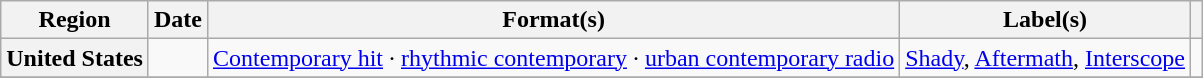<table class="wikitable plainrowheaders" style="text-align:left">
<tr>
<th scope="col">Region</th>
<th scope="col">Date</th>
<th scope="col">Format(s)</th>
<th scope="col">Label(s)</th>
<th scope="col"></th>
</tr>
<tr>
<th scope="row">United States</th>
<td></td>
<td><a href='#'>Contemporary hit</a> · <a href='#'>rhythmic contemporary</a> · <a href='#'>urban contemporary radio</a></td>
<td><a href='#'>Shady</a>, <a href='#'>Aftermath</a>, <a href='#'>Interscope</a></td>
<td></td>
</tr>
<tr>
</tr>
</table>
